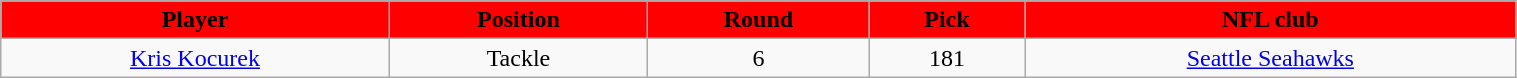<table class="wikitable" style="width:80%;">
<tr style="text-align:center; background:red; color:black;">
<td><strong>Player</strong></td>
<td><strong>Position</strong></td>
<td><strong>Round</strong></td>
<td><strong>Pick</strong></td>
<td><strong>NFL club</strong></td>
</tr>
<tr style="text-align:center;" bgcolor="">
<td><a href='#'>Kris Kocurek</a></td>
<td>Tackle</td>
<td>6</td>
<td>181</td>
<td><a href='#'>Seattle Seahawks</a></td>
</tr>
</table>
